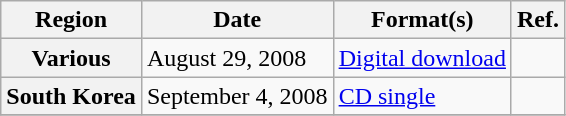<table class="wikitable plainrowheaders">
<tr>
<th scope="col">Region</th>
<th scope="col">Date</th>
<th scope="col">Format(s)</th>
<th>Ref.</th>
</tr>
<tr>
<th scope="row">Various</th>
<td>August 29, 2008</td>
<td><a href='#'>Digital download</a></td>
<td style="text-align:center"></td>
</tr>
<tr>
<th scope="row">South Korea</th>
<td>September 4, 2008</td>
<td><a href='#'>CD single</a></td>
<td style="text-align:center"></td>
</tr>
<tr>
</tr>
</table>
